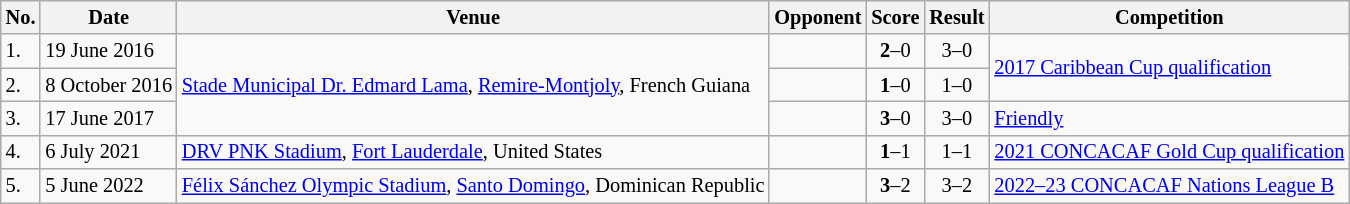<table class="wikitable" style="font-size:85%;">
<tr>
<th>No.</th>
<th>Date</th>
<th>Venue</th>
<th>Opponent</th>
<th>Score</th>
<th>Result</th>
<th>Competition</th>
</tr>
<tr>
<td>1.</td>
<td>19 June 2016</td>
<td rowspan="3"><a href='#'>Stade Municipal Dr. Edmard Lama</a>, <a href='#'>Remire-Montjoly</a>, French Guiana</td>
<td></td>
<td align=center><strong>2</strong>–0</td>
<td align=center>3–0</td>
<td rowspan="2"><a href='#'>2017 Caribbean Cup qualification</a></td>
</tr>
<tr>
<td>2.</td>
<td>8 October 2016</td>
<td></td>
<td align=center><strong>1</strong>–0</td>
<td align=center>1–0</td>
</tr>
<tr>
<td>3.</td>
<td>17 June 2017</td>
<td></td>
<td align=center><strong>3</strong>–0</td>
<td align=center>3–0</td>
<td><a href='#'>Friendly</a></td>
</tr>
<tr>
<td>4.</td>
<td>6 July 2021</td>
<td><a href='#'>DRV PNK Stadium</a>, <a href='#'>Fort Lauderdale</a>, United States</td>
<td></td>
<td align=center><strong>1</strong>–1</td>
<td align=center>1–1</td>
<td><a href='#'>2021 CONCACAF Gold Cup qualification</a></td>
</tr>
<tr>
<td>5.</td>
<td>5 June 2022</td>
<td><a href='#'>Félix Sánchez Olympic Stadium</a>, <a href='#'>Santo Domingo</a>, Dominican Republic</td>
<td></td>
<td align=center><strong>3</strong>–2</td>
<td align=center>3–2</td>
<td><a href='#'>2022–23 CONCACAF Nations League B</a></td>
</tr>
</table>
